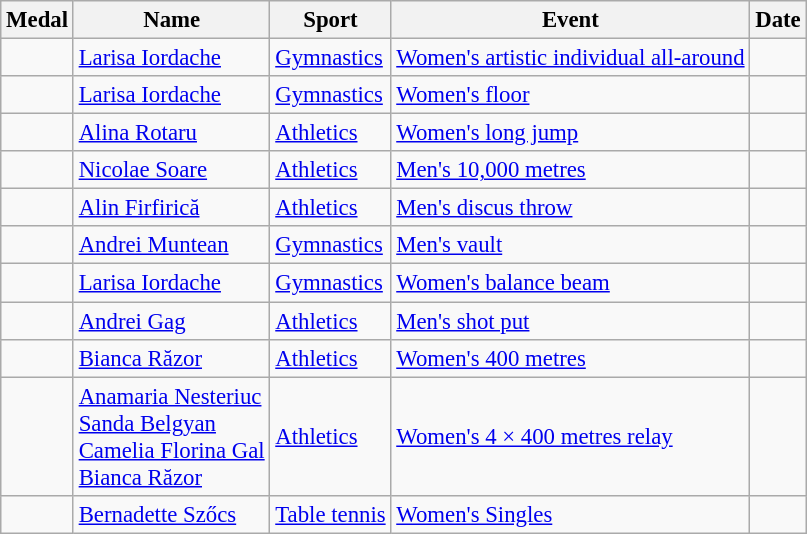<table class="wikitable sortable"  style="font-size:95%">
<tr>
<th>Medal</th>
<th>Name</th>
<th>Sport</th>
<th>Event</th>
<th>Date</th>
</tr>
<tr>
<td></td>
<td><a href='#'>Larisa Iordache</a></td>
<td><a href='#'>Gymnastics</a></td>
<td><a href='#'>Women's artistic individual all-around</a></td>
<td></td>
</tr>
<tr>
<td></td>
<td><a href='#'>Larisa Iordache</a></td>
<td><a href='#'>Gymnastics</a></td>
<td><a href='#'>Women's floor</a></td>
<td></td>
</tr>
<tr>
<td></td>
<td><a href='#'>Alina Rotaru</a></td>
<td><a href='#'>Athletics</a></td>
<td><a href='#'>Women's long jump</a></td>
<td></td>
</tr>
<tr>
<td></td>
<td><a href='#'>Nicolae Soare</a></td>
<td><a href='#'>Athletics</a></td>
<td><a href='#'>Men's 10,000 metres</a></td>
<td></td>
</tr>
<tr>
<td></td>
<td><a href='#'>Alin Firfirică</a></td>
<td><a href='#'>Athletics</a></td>
<td><a href='#'>Men's discus throw</a></td>
<td></td>
</tr>
<tr>
<td></td>
<td><a href='#'>Andrei Muntean</a></td>
<td><a href='#'>Gymnastics</a></td>
<td><a href='#'>Men's vault</a></td>
<td></td>
</tr>
<tr>
<td></td>
<td><a href='#'>Larisa Iordache</a></td>
<td><a href='#'>Gymnastics</a></td>
<td><a href='#'>Women's balance beam</a></td>
<td></td>
</tr>
<tr>
<td></td>
<td><a href='#'>Andrei Gag</a></td>
<td><a href='#'>Athletics</a></td>
<td><a href='#'>Men's shot put</a></td>
<td></td>
</tr>
<tr>
<td></td>
<td><a href='#'>Bianca Răzor</a></td>
<td><a href='#'>Athletics</a></td>
<td><a href='#'>Women's 400 metres</a></td>
<td></td>
</tr>
<tr>
<td></td>
<td><a href='#'>Anamaria Nesteriuc</a> <br> <a href='#'>Sanda Belgyan</a> <br> <a href='#'>Camelia Florina Gal</a> <br> <a href='#'>Bianca Răzor</a></td>
<td><a href='#'>Athletics</a></td>
<td><a href='#'>Women's 4 × 400 metres relay</a></td>
<td></td>
</tr>
<tr>
<td></td>
<td><a href='#'>Bernadette Szőcs</a></td>
<td><a href='#'>Table tennis</a></td>
<td><a href='#'>Women's Singles</a></td>
<td></td>
</tr>
</table>
